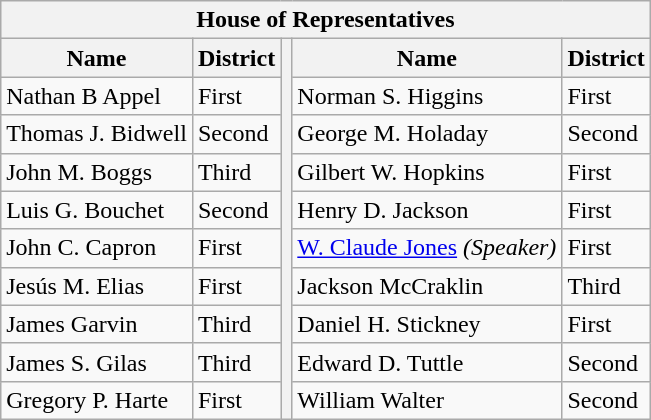<table class="wikitable" style="float: right">
<tr>
<th colspan="5">House of Representatives</th>
</tr>
<tr>
<th>Name</th>
<th>District</th>
<th rowspan="10"></th>
<th>Name</th>
<th>District</th>
</tr>
<tr>
<td>Nathan B Appel</td>
<td>First</td>
<td>Norman S. Higgins</td>
<td>First</td>
</tr>
<tr>
<td>Thomas J. Bidwell</td>
<td>Second</td>
<td>George M. Holaday</td>
<td>Second</td>
</tr>
<tr>
<td>John M. Boggs</td>
<td>Third</td>
<td>Gilbert W. Hopkins</td>
<td>First</td>
</tr>
<tr>
<td>Luis G. Bouchet</td>
<td>Second</td>
<td>Henry D. Jackson</td>
<td>First</td>
</tr>
<tr>
<td>John C. Capron</td>
<td>First</td>
<td><a href='#'>W. Claude Jones</a> <em>(Speaker)</em></td>
<td>First</td>
</tr>
<tr>
<td>Jesús M. Elias</td>
<td>First</td>
<td>Jackson McCraklin</td>
<td>Third</td>
</tr>
<tr>
<td>James Garvin</td>
<td>Third</td>
<td>Daniel H. Stickney</td>
<td>First</td>
</tr>
<tr>
<td>James S. Gilas</td>
<td>Third</td>
<td>Edward D. Tuttle</td>
<td>Second</td>
</tr>
<tr>
<td>Gregory P. Harte</td>
<td>First</td>
<td>William Walter</td>
<td>Second</td>
</tr>
</table>
